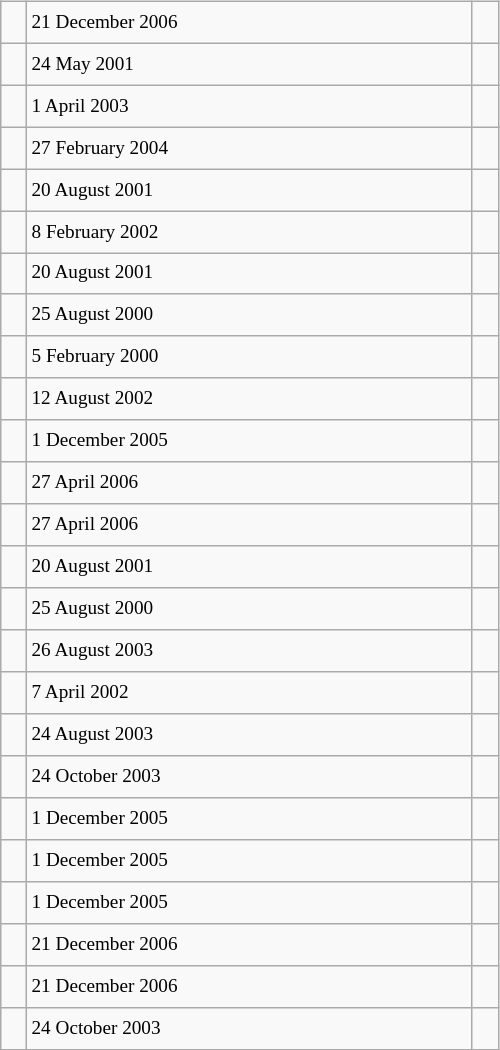<table class="wikitable" style="font-size: 80%; float: left; width: 26em; margin-right: 1em; height: 700px">
<tr>
<td></td>
<td>21 December 2006</td>
<td></td>
</tr>
<tr>
<td></td>
<td>24 May 2001</td>
<td></td>
</tr>
<tr>
<td></td>
<td>1 April 2003</td>
<td></td>
</tr>
<tr>
<td></td>
<td>27 February 2004</td>
<td></td>
</tr>
<tr>
<td></td>
<td>20 August 2001</td>
<td></td>
</tr>
<tr>
<td></td>
<td>8 February 2002</td>
<td></td>
</tr>
<tr>
<td></td>
<td>20 August 2001</td>
<td></td>
</tr>
<tr>
<td></td>
<td>25 August 2000</td>
<td></td>
</tr>
<tr>
<td></td>
<td>5 February 2000</td>
<td></td>
</tr>
<tr>
<td></td>
<td>12 August 2002</td>
<td></td>
</tr>
<tr>
<td></td>
<td>1 December 2005</td>
<td></td>
</tr>
<tr>
<td></td>
<td>27 April 2006</td>
<td></td>
</tr>
<tr>
<td></td>
<td>27 April 2006</td>
<td></td>
</tr>
<tr>
<td></td>
<td>20 August 2001</td>
<td></td>
</tr>
<tr>
<td></td>
<td>25 August 2000</td>
<td></td>
</tr>
<tr>
<td></td>
<td>26 August 2003</td>
<td></td>
</tr>
<tr>
<td></td>
<td>7 April 2002</td>
<td></td>
</tr>
<tr>
<td></td>
<td>24 August 2003</td>
<td></td>
</tr>
<tr>
<td></td>
<td>24 October 2003</td>
<td></td>
</tr>
<tr>
<td></td>
<td>1 December 2005</td>
<td></td>
</tr>
<tr>
<td></td>
<td>1 December 2005</td>
<td></td>
</tr>
<tr>
<td></td>
<td>1 December 2005</td>
<td></td>
</tr>
<tr>
<td></td>
<td>21 December 2006</td>
<td></td>
</tr>
<tr>
<td></td>
<td>21 December 2006</td>
<td></td>
</tr>
<tr>
<td></td>
<td>24 October 2003</td>
<td></td>
</tr>
</table>
